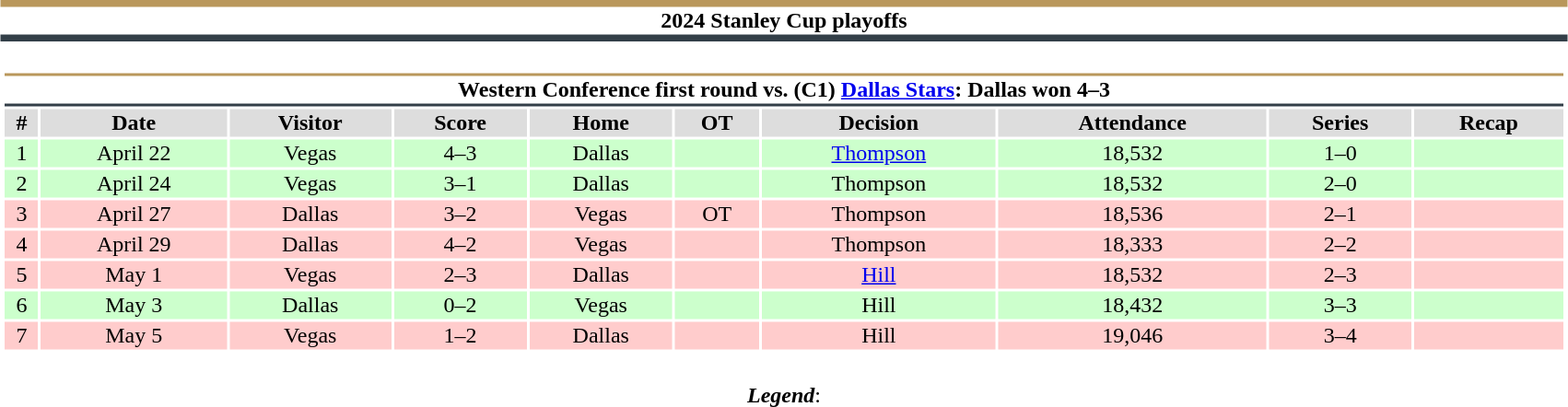<table class="toccolours" style="width:90%; clear:both; margin:1.5em auto; text-align:center;">
<tr>
<th colspan="11" style="background:#FFFFFF; border-top:#B9975B 5px solid; border-bottom:#333F48 5px solid;">2024 Stanley Cup playoffs</th>
</tr>
<tr>
<td colspan="11"><br><table class="toccolours collapsible collapsed" style="width:100%;">
<tr>
<th colspan="11" style="background:#FFFFFF; border-top:#B9975B 2px solid; border-bottom:#333F48 2px solid;">Western Conference first round vs. (C1) <a href='#'>Dallas Stars</a>: Dallas won 4–3</th>
</tr>
<tr style="background:#ddd;">
<th>#</th>
<th>Date</th>
<th>Visitor</th>
<th>Score</th>
<th>Home</th>
<th>OT</th>
<th>Decision</th>
<th>Attendance</th>
<th>Series</th>
<th>Recap</th>
</tr>
<tr style="background:#cfc;">
<td>1</td>
<td>April 22</td>
<td>Vegas</td>
<td>4–3</td>
<td>Dallas</td>
<td></td>
<td><a href='#'>Thompson</a></td>
<td>18,532</td>
<td>1–0</td>
<td></td>
</tr>
<tr style="background:#cfc;">
<td>2</td>
<td>April 24</td>
<td>Vegas</td>
<td>3–1</td>
<td>Dallas</td>
<td></td>
<td>Thompson</td>
<td>18,532</td>
<td>2–0</td>
<td></td>
</tr>
<tr style="background:#fcc;">
<td>3</td>
<td>April 27</td>
<td>Dallas</td>
<td>3–2</td>
<td>Vegas</td>
<td>OT</td>
<td>Thompson</td>
<td>18,536</td>
<td>2–1</td>
<td></td>
</tr>
<tr style="background:#fcc;">
<td>4</td>
<td>April 29</td>
<td>Dallas</td>
<td>4–2</td>
<td>Vegas</td>
<td></td>
<td>Thompson</td>
<td>18,333</td>
<td>2–2</td>
<td></td>
</tr>
<tr style="background:#fcc;">
<td>5</td>
<td>May 1</td>
<td>Vegas</td>
<td>2–3</td>
<td>Dallas</td>
<td></td>
<td><a href='#'>Hill</a></td>
<td>18,532</td>
<td>2–3</td>
<td></td>
</tr>
<tr style="background:#cfc;">
<td>6</td>
<td>May 3</td>
<td>Dallas</td>
<td>0–2</td>
<td>Vegas</td>
<td></td>
<td>Hill</td>
<td>18,432</td>
<td>3–3</td>
<td></td>
</tr>
<tr style="background:#fcc;">
<td>7</td>
<td>May 5</td>
<td>Vegas</td>
<td>1–2</td>
<td>Dallas</td>
<td></td>
<td>Hill</td>
<td>19,046</td>
<td>3–4</td>
<td></td>
</tr>
</table>
</td>
</tr>
<tr>
<td colspan="11" style="text-align:center;"><br><strong><em>Legend</em></strong>:

</td>
</tr>
</table>
